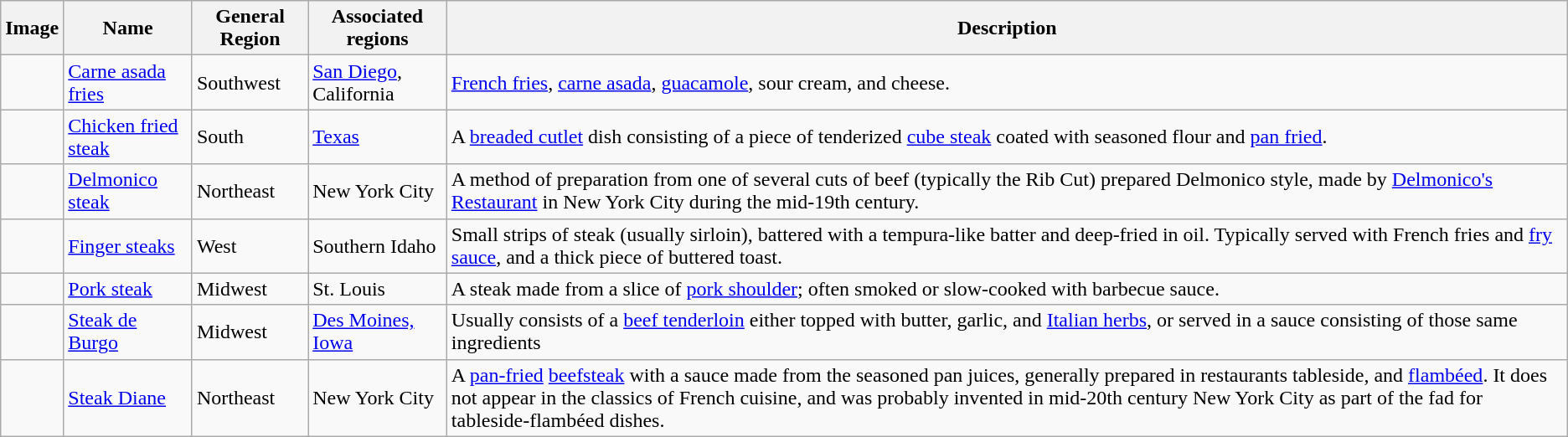<table class="wikitable sortable">
<tr>
<th class="unsortable">Image</th>
<th>Name</th>
<th>General Region</th>
<th>Associated regions</th>
<th class="unsortable">Description</th>
</tr>
<tr>
<td></td>
<td><a href='#'>Carne asada fries</a></td>
<td>Southwest</td>
<td><a href='#'>San Diego</a>, California</td>
<td><a href='#'>French fries</a>, <a href='#'>carne asada</a>, <a href='#'>guacamole</a>, sour cream, and cheese.</td>
</tr>
<tr>
<td></td>
<td><a href='#'>Chicken fried steak</a></td>
<td>South</td>
<td><a href='#'>Texas</a></td>
<td>A <a href='#'>breaded cutlet</a> dish consisting of a piece of tenderized <a href='#'>cube steak</a> coated with seasoned flour and <a href='#'>pan fried</a>.</td>
</tr>
<tr>
<td></td>
<td><a href='#'>Delmonico steak</a></td>
<td>Northeast</td>
<td>New York City</td>
<td>A method of preparation from one of several cuts of beef (typically the Rib Cut) prepared Delmonico style, made by <a href='#'>Delmonico's Restaurant</a> in New York City during the mid-19th century.</td>
</tr>
<tr>
<td></td>
<td><a href='#'>Finger steaks</a></td>
<td>West</td>
<td>Southern Idaho</td>
<td>Small strips of steak (usually sirloin), battered with a tempura-like batter and deep-fried in oil. Typically served with French fries and <a href='#'>fry sauce</a>, and a thick piece of buttered toast.</td>
</tr>
<tr>
<td></td>
<td><a href='#'>Pork steak</a></td>
<td>Midwest</td>
<td>St. Louis</td>
<td>A steak made from a slice of <a href='#'>pork shoulder</a>; often smoked or slow-cooked with barbecue sauce.</td>
</tr>
<tr>
<td></td>
<td><a href='#'>Steak de Burgo</a></td>
<td>Midwest</td>
<td><a href='#'>Des Moines, Iowa</a></td>
<td>Usually consists of a <a href='#'>beef tenderloin</a> either topped with butter, garlic, and <a href='#'>Italian herbs</a>, or served in a sauce consisting of those same ingredients</td>
</tr>
<tr>
<td></td>
<td><a href='#'>Steak Diane</a></td>
<td>Northeast</td>
<td>New York City</td>
<td>A <a href='#'>pan-fried</a> <a href='#'>beefsteak</a> with a sauce made from the seasoned pan juices, generally prepared in restaurants tableside, and <a href='#'>flambéed</a>. It does not appear in the classics of French cuisine, and was probably invented in mid-20th century New York City as part of the fad for tableside-flambéed dishes.</td>
</tr>
</table>
